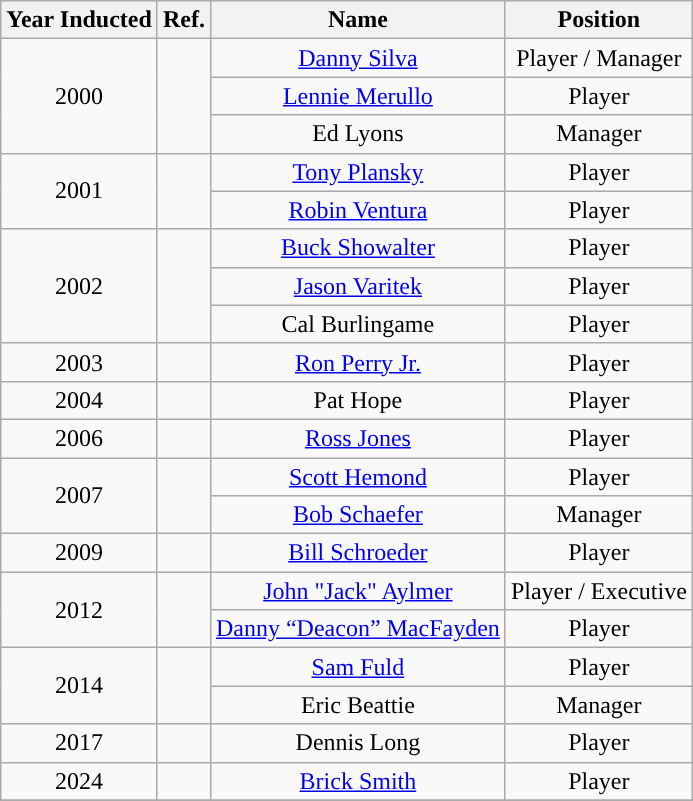<table class="wikitable" style="text-align:center">
<tr>
<th>Year Inducted</th>
<th>Ref.</th>
<th>Name</th>
<th>Position</th>
</tr>
<tr>
<td rowspan="3">2000</td>
<td rowspan="3"></td>
<td><a href='#'>Danny Silva</a></td>
<td>Player / Manager</td>
</tr>
<tr>
<td><a href='#'>Lennie Merullo</a></td>
<td>Player</td>
</tr>
<tr>
<td>Ed Lyons</td>
<td>Manager</td>
</tr>
<tr>
<td rowspan="2">2001</td>
<td rowspan="2"></td>
<td><a href='#'>Tony Plansky</a></td>
<td>Player</td>
</tr>
<tr>
<td><a href='#'>Robin Ventura</a></td>
<td>Player</td>
</tr>
<tr>
<td rowspan="3">2002</td>
<td rowspan="3"></td>
<td><a href='#'>Buck Showalter</a></td>
<td>Player</td>
</tr>
<tr>
<td><a href='#'>Jason Varitek</a></td>
<td>Player</td>
</tr>
<tr>
<td>Cal Burlingame</td>
<td>Player</td>
</tr>
<tr>
<td>2003</td>
<td></td>
<td><a href='#'>Ron Perry Jr.</a></td>
<td>Player</td>
</tr>
<tr>
<td>2004</td>
<td></td>
<td>Pat Hope</td>
<td>Player</td>
</tr>
<tr>
<td>2006</td>
<td></td>
<td><a href='#'>Ross Jones</a></td>
<td>Player</td>
</tr>
<tr>
<td rowspan="2">2007</td>
<td rowspan="2"></td>
<td><a href='#'>Scott Hemond</a></td>
<td>Player</td>
</tr>
<tr>
<td><a href='#'>Bob Schaefer</a></td>
<td>Manager</td>
</tr>
<tr>
<td>2009</td>
<td></td>
<td><a href='#'>Bill Schroeder</a></td>
<td>Player</td>
</tr>
<tr>
<td rowspan="2">2012</td>
<td rowspan="2"></td>
<td><a href='#'>John "Jack" Aylmer</a></td>
<td>Player / Executive</td>
</tr>
<tr>
<td><a href='#'>Danny “Deacon” MacFayden</a></td>
<td>Player</td>
</tr>
<tr>
<td rowspan="2">2014</td>
<td rowspan="2"></td>
<td><a href='#'>Sam Fuld</a></td>
<td>Player</td>
</tr>
<tr>
<td>Eric Beattie</td>
<td>Manager</td>
</tr>
<tr>
<td>2017</td>
<td></td>
<td>Dennis Long</td>
<td>Player</td>
</tr>
<tr>
<td>2024</td>
<td></td>
<td><a href='#'>Brick Smith</a></td>
<td>Player</td>
</tr>
<tr>
</tr>
</table>
